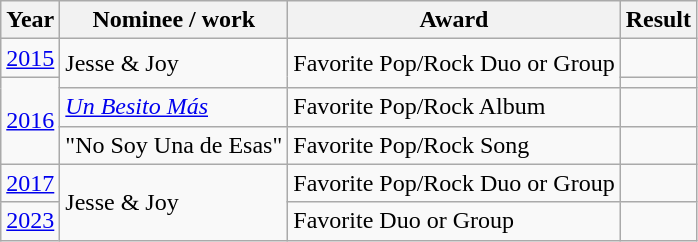<table class="wikitable">
<tr>
<th>Year</th>
<th>Nominee / work</th>
<th>Award</th>
<th>Result</th>
</tr>
<tr>
<td><a href='#'>2015</a></td>
<td rowspan="2">Jesse & Joy</td>
<td rowspan="2">Favorite Pop/Rock Duo or Group</td>
<td></td>
</tr>
<tr>
<td rowspan="3"><a href='#'>2016</a></td>
<td></td>
</tr>
<tr>
<td><em><a href='#'>Un Besito Más</a></em></td>
<td>Favorite Pop/Rock Album</td>
<td></td>
</tr>
<tr>
<td>"No Soy Una de Esas"</td>
<td>Favorite Pop/Rock Song</td>
<td></td>
</tr>
<tr>
<td><a href='#'>2017</a></td>
<td rowspan="2">Jesse & Joy</td>
<td>Favorite Pop/Rock Duo or Group</td>
<td></td>
</tr>
<tr>
<td><a href='#'>2023</a></td>
<td>Favorite Duo or Group</td>
<td></td>
</tr>
</table>
